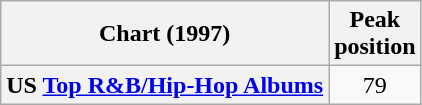<table class="wikitable plainrowheaders">
<tr>
<th>Chart (1997)</th>
<th>Peak<br>position</th>
</tr>
<tr>
<th scope="row">US <a href='#'>Top R&B/Hip-Hop Albums</a></th>
<td style="text-align:center;">79</td>
</tr>
</table>
